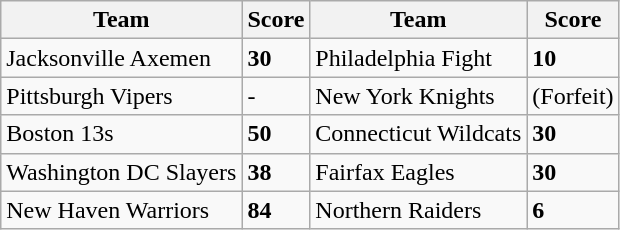<table class="wikitable">
<tr>
<th>Team</th>
<th>Score</th>
<th>Team</th>
<th>Score</th>
</tr>
<tr>
<td>Jacksonville Axemen</td>
<td><strong>30</strong></td>
<td>Philadelphia Fight</td>
<td><strong>10</strong></td>
</tr>
<tr>
<td>Pittsburgh Vipers</td>
<td>-</td>
<td>New York Knights</td>
<td>(Forfeit)</td>
</tr>
<tr>
<td>Boston 13s</td>
<td><strong>50</strong></td>
<td>Connecticut Wildcats</td>
<td><strong>30</strong></td>
</tr>
<tr>
<td>Washington DC Slayers</td>
<td><strong>38</strong></td>
<td>Fairfax Eagles</td>
<td><strong>30</strong></td>
</tr>
<tr>
<td>New Haven Warriors</td>
<td><strong>84</strong></td>
<td>Northern Raiders</td>
<td><strong>6</strong></td>
</tr>
</table>
